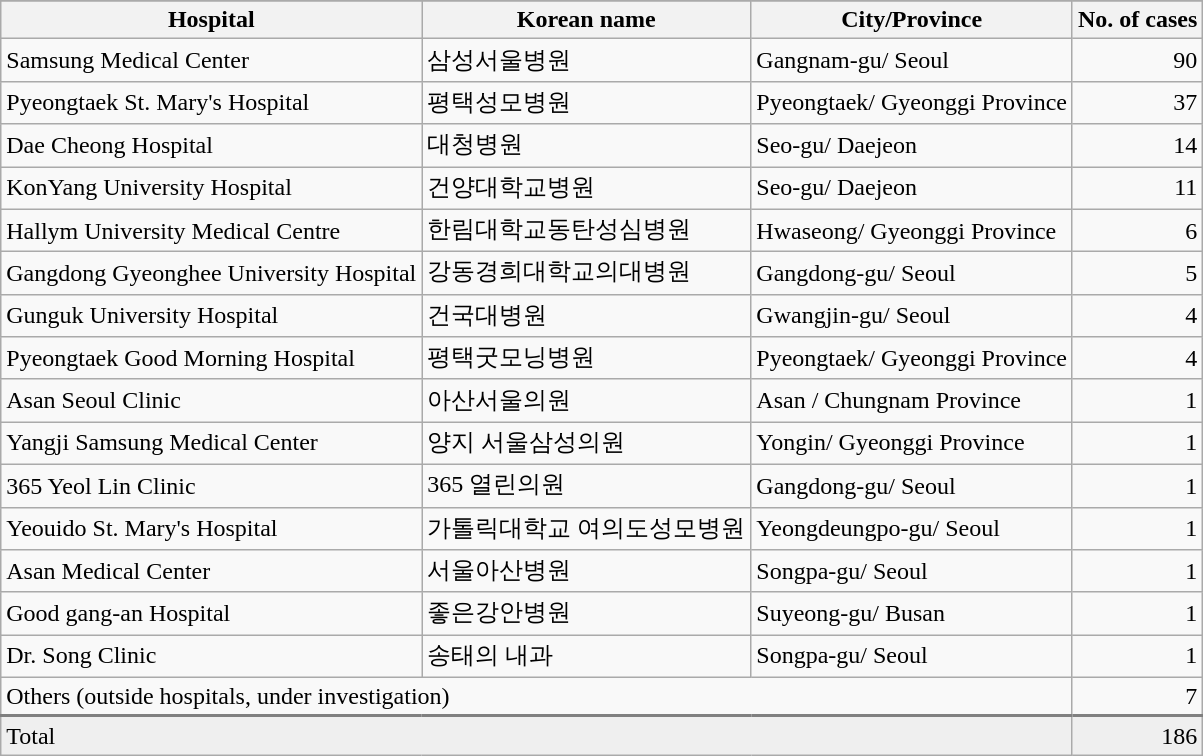<table class="sortable wikitable">
<tr style="background:#ececec;">
</tr>
<tr>
<th>Hospital</th>
<th>Korean name</th>
<th>City/Province</th>
<th>No. of cases</th>
</tr>
<tr>
<td>Samsung Medical Center</td>
<td>삼성서울병원</td>
<td>Gangnam-gu/ Seoul</td>
<td style="text-align:right;">90</td>
</tr>
<tr>
<td>Pyeongtaek St. Mary's Hospital</td>
<td>평택성모병원</td>
<td>Pyeongtaek/ Gyeonggi Province</td>
<td style="text-align:right;">37</td>
</tr>
<tr>
<td>Dae Cheong Hospital</td>
<td>대청병원</td>
<td>Seo-gu/ Daejeon</td>
<td style="text-align:right;">14</td>
</tr>
<tr>
<td>KonYang University Hospital</td>
<td>건양대학교병원</td>
<td>Seo-gu/ Daejeon</td>
<td style="text-align:right;">11</td>
</tr>
<tr>
<td>Hallym University Medical Centre</td>
<td>한림대학교동탄성심병원</td>
<td>Hwaseong/ Gyeonggi Province</td>
<td style="text-align:right;">6</td>
</tr>
<tr>
<td>Gangdong Gyeonghee University Hospital</td>
<td>강동경희대학교의대병원</td>
<td>Gangdong-gu/ Seoul</td>
<td style="text-align:right;">5</td>
</tr>
<tr>
<td>Gunguk University Hospital</td>
<td>건국대병원</td>
<td>Gwangjin-gu/ Seoul</td>
<td style="text-align:right;">4</td>
</tr>
<tr>
<td>Pyeongtaek Good Morning Hospital</td>
<td>평택굿모닝병원</td>
<td>Pyeongtaek/ Gyeonggi Province</td>
<td style="text-align:right;">4</td>
</tr>
<tr>
<td>Asan Seoul Clinic</td>
<td>아산서울의원</td>
<td>Asan / Chungnam Province</td>
<td style="text-align:right;">1</td>
</tr>
<tr>
<td>Yangji Samsung Medical Center</td>
<td>양지 서울삼성의원</td>
<td>Yongin/ Gyeonggi Province</td>
<td style="text-align:right;">1</td>
</tr>
<tr>
<td>365 Yeol Lin Clinic</td>
<td>365 열린의원</td>
<td>Gangdong-gu/ Seoul</td>
<td style="text-align:right;">1</td>
</tr>
<tr>
<td>Yeouido St. Mary's Hospital</td>
<td>가톨릭대학교 여의도성모병원</td>
<td>Yeongdeungpo-gu/ Seoul</td>
<td style="text-align:right;">1</td>
</tr>
<tr>
<td>Asan Medical Center</td>
<td>서울아산병원</td>
<td>Songpa-gu/ Seoul</td>
<td style="text-align:right;">1</td>
</tr>
<tr>
<td>Good gang-an Hospital</td>
<td>좋은강안병원</td>
<td>Suyeong-gu/ Busan</td>
<td style="text-align:right;">1</td>
</tr>
<tr>
<td>Dr. Song Clinic</td>
<td>송태의 내과</td>
<td>Songpa-gu/ Seoul</td>
<td style="text-align:right;">1</td>
</tr>
<tr>
<td colspan="3" style="border-bottom: 2px solid grey;">Others (outside hospitals, under investigation)</td>
<td style="text-align:right;border-bottom: 2px solid grey;">7</td>
</tr>
<tr>
<td colspan="3" style="background: #efefef;">Total</td>
<td style="text-align:right; background: #efefef;">186</td>
</tr>
</table>
